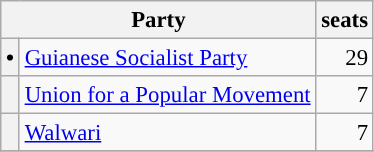<table class="wikitable" style="font-size: 95%;">
<tr>
<th colspan=2>Party</th>
<th>seats</th>
</tr>
<tr>
<th style="background-color: "><span>•</span></th>
<td><a href='#'>Guianese Socialist Party</a></td>
<td align="right">29</td>
</tr>
<tr>
<th style="background-color: "></th>
<td><a href='#'>Union for a Popular Movement</a></td>
<td align="right">7</td>
</tr>
<tr>
<th style="background-color: "></th>
<td><a href='#'>Walwari</a></td>
<td align="right">7</td>
</tr>
<tr>
</tr>
</table>
